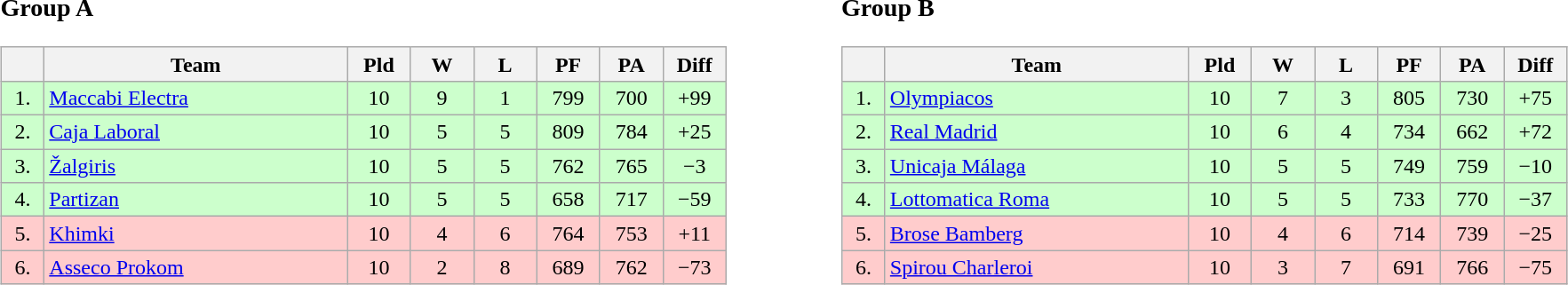<table>
<tr>
<td style="vertical-align:top; width:33%;"><br><h3>Group A</h3><table class="wikitable" style="text-align:center">
<tr>
<th width=25></th>
<th width=220>Team</th>
<th width=40>Pld</th>
<th width=40>W</th>
<th width=40>L</th>
<th width=40>PF</th>
<th width=40>PA</th>
<th width=40>Diff</th>
</tr>
<tr style="background:#ccffcc;">
<td>1.</td>
<td align=left> <a href='#'>Maccabi Electra</a></td>
<td>10</td>
<td>9</td>
<td>1</td>
<td>799</td>
<td>700</td>
<td>+99</td>
</tr>
<tr style="background:#ccffcc;">
<td>2.</td>
<td align=left> <a href='#'>Caja Laboral</a></td>
<td>10</td>
<td>5</td>
<td>5</td>
<td>809</td>
<td>784</td>
<td>+25</td>
</tr>
<tr style="background:#ccffcc;">
<td>3.</td>
<td align=left> <a href='#'>Žalgiris</a></td>
<td>10</td>
<td>5</td>
<td>5</td>
<td>762</td>
<td>765</td>
<td>−3</td>
</tr>
<tr style="background:#ccffcc;">
<td>4.</td>
<td align=left> <a href='#'>Partizan</a></td>
<td>10</td>
<td>5</td>
<td>5</td>
<td>658</td>
<td>717</td>
<td>−59</td>
</tr>
<tr style="background:#fcc;">
<td>5.</td>
<td align=left> <a href='#'>Khimki</a></td>
<td>10</td>
<td>4</td>
<td>6</td>
<td>764</td>
<td>753</td>
<td>+11</td>
</tr>
<tr style="background:#fcc;">
<td>6.</td>
<td align=left> <a href='#'>Asseco Prokom</a></td>
<td>10</td>
<td>2</td>
<td>8</td>
<td>689</td>
<td>762</td>
<td>−73</td>
</tr>
</table>
</td>
<td style="vertical-align:top; width:33%;"><br><h3>Group B</h3><table class="wikitable" style="text-align:center">
<tr>
<th width=25></th>
<th width=220>Team</th>
<th width=40>Pld</th>
<th width=40>W</th>
<th width=40>L</th>
<th width=40>PF</th>
<th width=40>PA</th>
<th width=40>Diff</th>
</tr>
<tr style="background:#ccffcc;">
<td>1.</td>
<td align=left> <a href='#'>Olympiacos</a></td>
<td>10</td>
<td>7</td>
<td>3</td>
<td>805</td>
<td>730</td>
<td>+75</td>
</tr>
<tr style="background:#ccffcc;">
<td>2.</td>
<td align=left> <a href='#'>Real Madrid</a></td>
<td>10</td>
<td>6</td>
<td>4</td>
<td>734</td>
<td>662</td>
<td>+72</td>
</tr>
<tr style="background:#ccffcc;">
<td>3.</td>
<td align=left> <a href='#'>Unicaja Málaga</a></td>
<td>10</td>
<td>5</td>
<td>5</td>
<td>749</td>
<td>759</td>
<td>−10</td>
</tr>
<tr style="background:#ccffcc;">
<td>4.</td>
<td align=left> <a href='#'>Lottomatica Roma</a></td>
<td>10</td>
<td>5</td>
<td>5</td>
<td>733</td>
<td>770</td>
<td>−37</td>
</tr>
<tr style="background:#fcc;">
<td>5.</td>
<td align=left> <a href='#'>Brose Bamberg</a></td>
<td>10</td>
<td>4</td>
<td>6</td>
<td>714</td>
<td>739</td>
<td>−25</td>
</tr>
<tr style="background:#fcc;">
<td>6.</td>
<td align=left> <a href='#'>Spirou Charleroi</a></td>
<td>10</td>
<td>3</td>
<td>7</td>
<td>691</td>
<td>766</td>
<td>−75</td>
</tr>
</table>
</td>
</tr>
</table>
